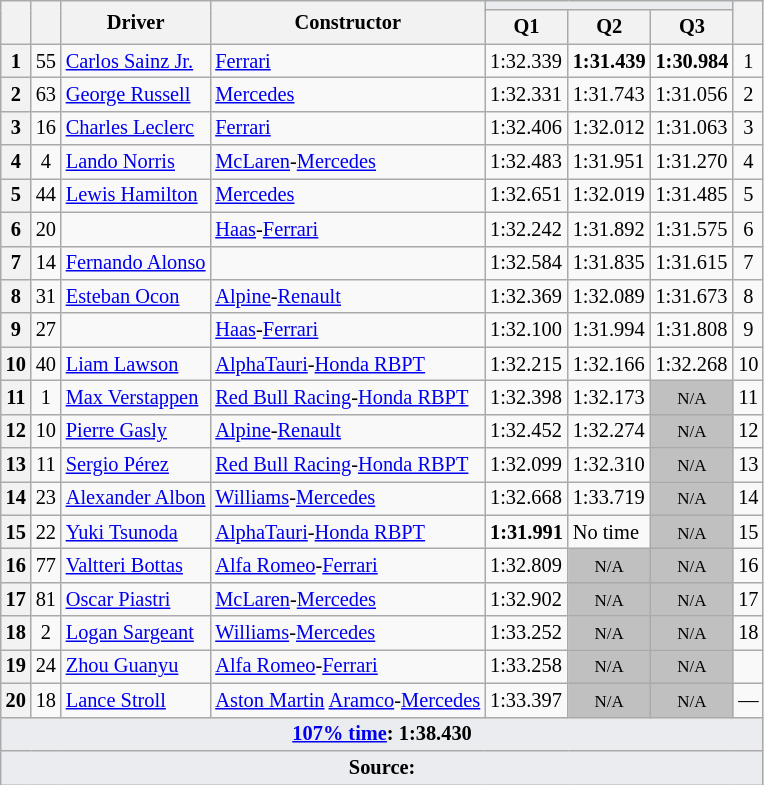<table class="wikitable sortable" style="font-size: 85%;">
<tr>
<th rowspan="2"></th>
<th rowspan="2"></th>
<th rowspan="2">Driver</th>
<th rowspan="2">Constructor</th>
<th colspan="3" style="background:#eaecf0; text-align:center;"></th>
<th rowspan="2"></th>
</tr>
<tr>
<th scope="col">Q1</th>
<th scope="col">Q2</th>
<th scope="col">Q3</th>
</tr>
<tr>
<th scope="row">1</th>
<td align="center">55</td>
<td data-sort-value="sai"> <a href='#'>Carlos Sainz Jr.</a></td>
<td><a href='#'>Ferrari</a></td>
<td>1:32.339</td>
<td><strong>1:31.439</strong></td>
<td><strong>1:30.984</strong></td>
<td align="center">1</td>
</tr>
<tr>
<th scope="row">2</th>
<td align="center">63</td>
<td data-sort-value="rus"> <a href='#'>George Russell</a></td>
<td><a href='#'>Mercedes</a></td>
<td>1:32.331</td>
<td>1:31.743</td>
<td>1:31.056</td>
<td align="center">2</td>
</tr>
<tr>
<th scope="row">3</th>
<td align="center">16</td>
<td data-sort-value="lec"> <a href='#'>Charles Leclerc</a></td>
<td><a href='#'>Ferrari</a></td>
<td>1:32.406</td>
<td>1:32.012</td>
<td>1:31.063</td>
<td align="center">3</td>
</tr>
<tr>
<th scope="row">4</th>
<td align="center">4</td>
<td data-sort-value="nor"> <a href='#'>Lando Norris</a></td>
<td><a href='#'>McLaren</a>-<a href='#'>Mercedes</a></td>
<td>1:32.483</td>
<td>1:31.951</td>
<td>1:31.270</td>
<td align="center">4</td>
</tr>
<tr>
<th scope="row">5</th>
<td align="center">44</td>
<td data-sort-value="ham"> <a href='#'>Lewis Hamilton</a></td>
<td><a href='#'>Mercedes</a></td>
<td>1:32.651</td>
<td>1:32.019</td>
<td>1:31.485</td>
<td align="center">5</td>
</tr>
<tr>
<th scope="row">6</th>
<td align="center">20</td>
<td data-sort-value="mag"></td>
<td><a href='#'>Haas</a>-<a href='#'>Ferrari</a></td>
<td>1:32.242</td>
<td>1:31.892</td>
<td>1:31.575</td>
<td align="center">6</td>
</tr>
<tr>
<th scope="row">7</th>
<td align="center">14</td>
<td data-sort-value="alo"> <a href='#'>Fernando Alonso</a></td>
<td></td>
<td>1:32.584</td>
<td>1:31.835</td>
<td>1:31.615</td>
<td align="center">7</td>
</tr>
<tr>
<th scope="row">8</th>
<td align="center">31</td>
<td data-sort-value="oco"> <a href='#'>Esteban Ocon</a></td>
<td><a href='#'>Alpine</a>-<a href='#'>Renault</a></td>
<td>1:32.369</td>
<td>1:32.089</td>
<td>1:31.673</td>
<td align="center">8</td>
</tr>
<tr>
<th scope="row">9</th>
<td align="center">27</td>
<td data-sort-value="hul"></td>
<td><a href='#'>Haas</a>-<a href='#'>Ferrari</a></td>
<td>1:32.100</td>
<td>1:31.994</td>
<td>1:31.808</td>
<td align="center">9</td>
</tr>
<tr>
<th scope="row">10</th>
<td align="center">40</td>
<td data-sort-value="law"> <a href='#'>Liam Lawson</a></td>
<td><a href='#'>AlphaTauri</a>-<a href='#'>Honda RBPT</a></td>
<td>1:32.215</td>
<td>1:32.166</td>
<td>1:32.268</td>
<td align="center">10</td>
</tr>
<tr>
<th scope="row">11</th>
<td align="center">1</td>
<td data-sort-value="ver"> <a href='#'>Max Verstappen</a></td>
<td><a href='#'>Red Bull Racing</a>-<a href='#'>Honda RBPT</a></td>
<td>1:32.398</td>
<td>1:32.173</td>
<td data-sort-value="11" align="center" style="background: silver"><small>N/A</small></td>
<td align="center">11</td>
</tr>
<tr>
<th scope="row">12</th>
<td align="center">10</td>
<td data-sort-value="gas"> <a href='#'>Pierre Gasly</a></td>
<td><a href='#'>Alpine</a>-<a href='#'>Renault</a></td>
<td>1:32.452</td>
<td>1:32.274</td>
<td data-sort-value="12" align="center" style="background: silver"><small>N/A</small></td>
<td align="center">12</td>
</tr>
<tr>
<th scope="row">13</th>
<td align="center">11</td>
<td data-sort-value="per"> <a href='#'>Sergio Pérez</a></td>
<td><a href='#'>Red Bull Racing</a>-<a href='#'>Honda RBPT</a></td>
<td>1:32.099</td>
<td>1:32.310</td>
<td data-sort-value="13" align="center" style="background: silver"><small>N/A</small></td>
<td align="center">13</td>
</tr>
<tr>
<th scope="row">14</th>
<td align="center">23</td>
<td data-sort-value="alb"> <a href='#'>Alexander Albon</a></td>
<td><a href='#'>Williams</a>-<a href='#'>Mercedes</a></td>
<td>1:32.668</td>
<td>1:33.719</td>
<td data-sort-value="14" align="center" style="background: silver"><small>N/A</small></td>
<td align="center">14</td>
</tr>
<tr>
<th scope="row">15</th>
<td align="center">22</td>
<td data-sort-value="tsu"> <a href='#'>Yuki Tsunoda</a></td>
<td><a href='#'>AlphaTauri</a>-<a href='#'>Honda RBPT</a></td>
<td><strong>1:31.991</strong></td>
<td>No time</td>
<td data-sort-value="15" align="center" style="background: silver"><small>N/A</small></td>
<td align="center">15</td>
</tr>
<tr>
<th scope="row">16</th>
<td align="center">77</td>
<td data-sort-value="bot"> <a href='#'>Valtteri Bottas</a></td>
<td><a href='#'>Alfa Romeo</a>-<a href='#'>Ferrari</a></td>
<td>1:32.809</td>
<td data-sort-value="16" align="center" style="background: silver"><small>N/A</small></td>
<td data-sort-value="16" align="center" style="background: silver"><small>N/A</small></td>
<td align="center">16</td>
</tr>
<tr>
<th scope="row">17</th>
<td align="center">81</td>
<td data-sort-value="pia"> <a href='#'>Oscar Piastri</a></td>
<td><a href='#'>McLaren</a>-<a href='#'>Mercedes</a></td>
<td>1:32.902</td>
<td data-sort-value="17" align="center" style="background: silver"><small>N/A</small></td>
<td data-sort-value="17" align="center" style="background: silver"><small>N/A</small></td>
<td align="center">17</td>
</tr>
<tr>
<th scope="row">18</th>
<td align="center">2</td>
<td data-sort-value="sar"> <a href='#'>Logan Sargeant</a></td>
<td><a href='#'>Williams</a>-<a href='#'>Mercedes</a></td>
<td>1:33.252</td>
<td data-sort-value="18" align="center" style="background: silver"><small>N/A</small></td>
<td data-sort-value="18" align="center" style="background: silver"><small>N/A</small></td>
<td align="center">18</td>
</tr>
<tr>
<th scope="row">19</th>
<td align="center">24</td>
<td data-sort-value="zho"> <a href='#'>Zhou Guanyu</a></td>
<td><a href='#'>Alfa Romeo</a>-<a href='#'>Ferrari</a></td>
<td>1:33.258</td>
<td data-sort-value="19" align="center" style="background: silver"><small>N/A</small></td>
<td data-sort-value="19" align="center" style="background: silver"><small>N/A</small></td>
<td data-sort-value="19" align="center"></td>
</tr>
<tr>
<th scope="row">20</th>
<td align="center">18</td>
<td data-sort-value="str"> <a href='#'>Lance Stroll</a></td>
<td><a href='#'>Aston Martin</a> <a href='#'>Aramco</a>-<a href='#'>Mercedes</a></td>
<td>1:33.397</td>
<td data-sort-value="20" align="center" style="background: silver"><small>N/A</small></td>
<td data-sort-value="20" align="center" style="background: silver"><small>N/A</small></td>
<td data-sort-value="20" align="center" align="center">—</td>
</tr>
<tr class="sortbottom">
<td colspan="8" style="background-color:#eaecf0;text-align:center"><strong><a href='#'>107% time</a>: 1:38.430</strong></td>
</tr>
<tr class="sortbottom">
<td colspan="8" style="background-color:#eaecf0;text-align:center"><strong>Source:</strong></td>
</tr>
</table>
